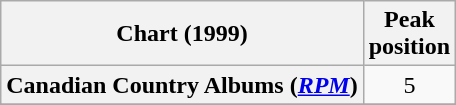<table class="wikitable sortable plainrowheaders" style="text-align:center">
<tr>
<th scope="col">Chart (1999)</th>
<th scope="col">Peak<br>position</th>
</tr>
<tr>
<th scope="row">Canadian Country Albums (<em><a href='#'>RPM</a></em>)</th>
<td>5</td>
</tr>
<tr>
</tr>
<tr>
</tr>
</table>
